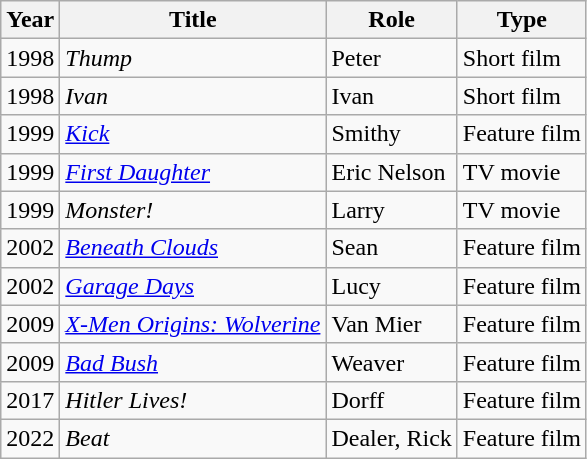<table class=wikitable>
<tr>
<th>Year</th>
<th>Title</th>
<th>Role</th>
<th>Type</th>
</tr>
<tr>
<td>1998</td>
<td><em>Thump</em></td>
<td>Peter</td>
<td>Short film</td>
</tr>
<tr>
<td>1998</td>
<td><em>Ivan</em></td>
<td>Ivan</td>
<td>Short film</td>
</tr>
<tr>
<td>1999</td>
<td><em><a href='#'>Kick</a></em></td>
<td>Smithy</td>
<td>Feature film</td>
</tr>
<tr>
<td>1999</td>
<td><em><a href='#'>First Daughter</a></em></td>
<td>Eric Nelson</td>
<td>TV movie</td>
</tr>
<tr>
<td>1999</td>
<td><em>Monster!</em></td>
<td>Larry</td>
<td>TV movie</td>
</tr>
<tr>
<td>2002</td>
<td><em><a href='#'>Beneath Clouds</a></em></td>
<td>Sean</td>
<td>Feature film</td>
</tr>
<tr>
<td>2002</td>
<td><em><a href='#'>Garage Days</a></em></td>
<td>Lucy</td>
<td>Feature film</td>
</tr>
<tr>
<td>2009</td>
<td><em><a href='#'>X-Men Origins: Wolverine</a></em></td>
<td>Van Mier</td>
<td>Feature film</td>
</tr>
<tr>
<td>2009</td>
<td><em><a href='#'>Bad Bush</a></em></td>
<td>Weaver</td>
<td>Feature film</td>
</tr>
<tr>
<td>2017</td>
<td><em>Hitler Lives!</em></td>
<td>Dorff</td>
<td>Feature film</td>
</tr>
<tr>
<td>2022</td>
<td><em>Beat</em></td>
<td>Dealer, Rick</td>
<td>Feature film</td>
</tr>
</table>
